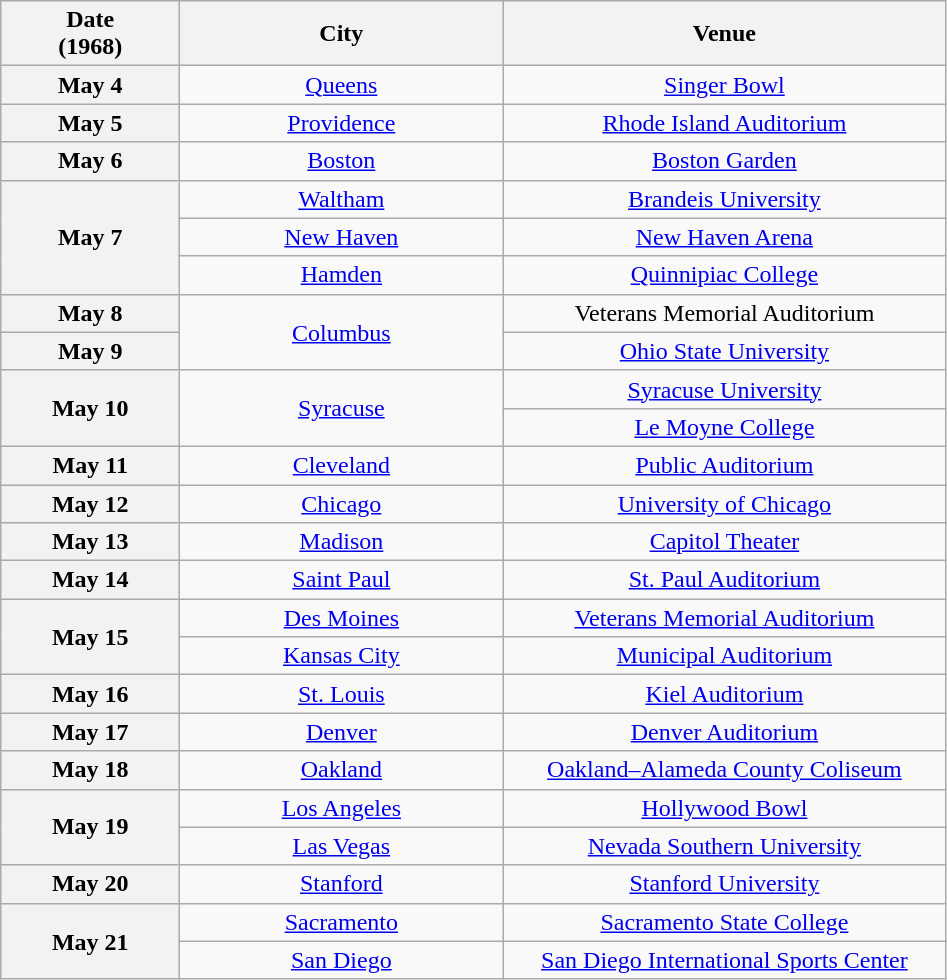<table class="wikitable plainrowheaders" style="text-align:center;">
<tr>
<th scope="col" style="width:7em;">Date<br>(1968)</th>
<th scope="col" style="width:13em;">City</th>
<th scope="col" style="width:18em;">Venue</th>
</tr>
<tr>
<th scope="row">May 4</th>
<td><a href='#'>Queens</a></td>
<td><a href='#'>Singer Bowl</a></td>
</tr>
<tr>
<th scope="row">May 5</th>
<td><a href='#'>Providence</a></td>
<td><a href='#'>Rhode Island Auditorium</a></td>
</tr>
<tr>
<th scope="row">May 6</th>
<td><a href='#'>Boston</a></td>
<td><a href='#'>Boston Garden</a></td>
</tr>
<tr>
<th scope="row" rowspan="3">May 7</th>
<td><a href='#'>Waltham</a></td>
<td><a href='#'>Brandeis University</a></td>
</tr>
<tr>
<td><a href='#'>New Haven</a></td>
<td><a href='#'>New Haven Arena</a></td>
</tr>
<tr>
<td><a href='#'>Hamden</a></td>
<td><a href='#'>Quinnipiac College</a></td>
</tr>
<tr>
<th scope="row">May 8</th>
<td rowspan="2"><a href='#'>Columbus</a></td>
<td>Veterans Memorial Auditorium</td>
</tr>
<tr>
<th scope="row">May 9</th>
<td><a href='#'>Ohio State University</a></td>
</tr>
<tr>
<th scope="row" rowspan="2">May 10</th>
<td rowspan="2"><a href='#'>Syracuse</a></td>
<td><a href='#'>Syracuse University</a></td>
</tr>
<tr>
<td><a href='#'>Le Moyne College</a></td>
</tr>
<tr>
<th scope="row">May 11</th>
<td><a href='#'>Cleveland</a></td>
<td><a href='#'>Public Auditorium</a></td>
</tr>
<tr>
<th scope="row">May 12</th>
<td><a href='#'>Chicago</a></td>
<td><a href='#'>University of Chicago</a></td>
</tr>
<tr>
<th scope="row">May 13</th>
<td><a href='#'>Madison</a></td>
<td><a href='#'>Capitol Theater</a></td>
</tr>
<tr>
<th scope="row">May 14</th>
<td><a href='#'>Saint Paul</a></td>
<td><a href='#'>St. Paul Auditorium</a></td>
</tr>
<tr>
<th scope="row" rowspan="2">May 15</th>
<td><a href='#'>Des Moines</a></td>
<td><a href='#'>Veterans Memorial Auditorium</a></td>
</tr>
<tr>
<td><a href='#'>Kansas City</a></td>
<td><a href='#'>Municipal Auditorium</a></td>
</tr>
<tr>
<th scope="row">May 16</th>
<td><a href='#'>St. Louis</a></td>
<td><a href='#'>Kiel Auditorium</a></td>
</tr>
<tr>
<th scope="row">May 17</th>
<td><a href='#'>Denver</a></td>
<td><a href='#'>Denver Auditorium</a></td>
</tr>
<tr>
<th scope="row">May 18</th>
<td><a href='#'>Oakland</a></td>
<td><a href='#'>Oakland–Alameda County Coliseum</a></td>
</tr>
<tr>
<th scope="row" rowspan="2">May 19</th>
<td><a href='#'>Los Angeles</a></td>
<td><a href='#'>Hollywood Bowl</a></td>
</tr>
<tr>
<td><a href='#'>Las Vegas</a></td>
<td><a href='#'>Nevada Southern University</a></td>
</tr>
<tr>
<th scope="row">May 20</th>
<td><a href='#'>Stanford</a></td>
<td><a href='#'>Stanford University</a></td>
</tr>
<tr>
<th scope="row" rowspan="2">May 21</th>
<td><a href='#'>Sacramento</a></td>
<td><a href='#'>Sacramento State College</a></td>
</tr>
<tr>
<td><a href='#'>San Diego</a></td>
<td><a href='#'>San Diego International Sports Center</a></td>
</tr>
</table>
